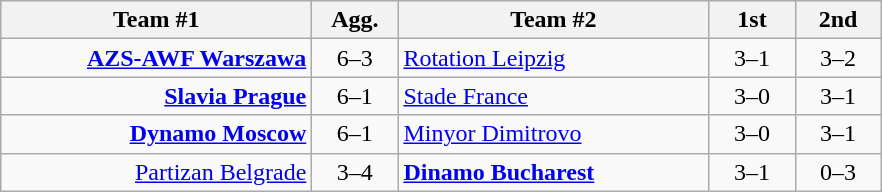<table class=wikitable style="text-align:center">
<tr>
<th width=200>Team #1</th>
<th width=50>Agg.</th>
<th width=200>Team #2</th>
<th width=50>1st</th>
<th width=50>2nd</th>
</tr>
<tr>
<td align=right><strong><a href='#'>AZS-AWF Warszawa</a></strong> </td>
<td>6–3</td>
<td align=left> <a href='#'>Rotation Leipzig</a></td>
<td align=center>3–1</td>
<td align=center>3–2</td>
</tr>
<tr>
<td align=right><strong><a href='#'>Slavia Prague</a></strong> </td>
<td>6–1</td>
<td align=left> <a href='#'>Stade France</a></td>
<td align=center>3–0</td>
<td align=center>3–1</td>
</tr>
<tr>
<td align=right><strong><a href='#'>Dynamo Moscow</a></strong> </td>
<td>6–1</td>
<td align=left> <a href='#'>Minyor Dimitrovo</a></td>
<td align=center>3–0</td>
<td align=center>3–1</td>
</tr>
<tr>
<td align=right><a href='#'>Partizan Belgrade</a> </td>
<td>3–4</td>
<td align=left> <strong><a href='#'>Dinamo Bucharest</a></strong></td>
<td align=center>3–1</td>
<td align=center>0–3</td>
</tr>
</table>
